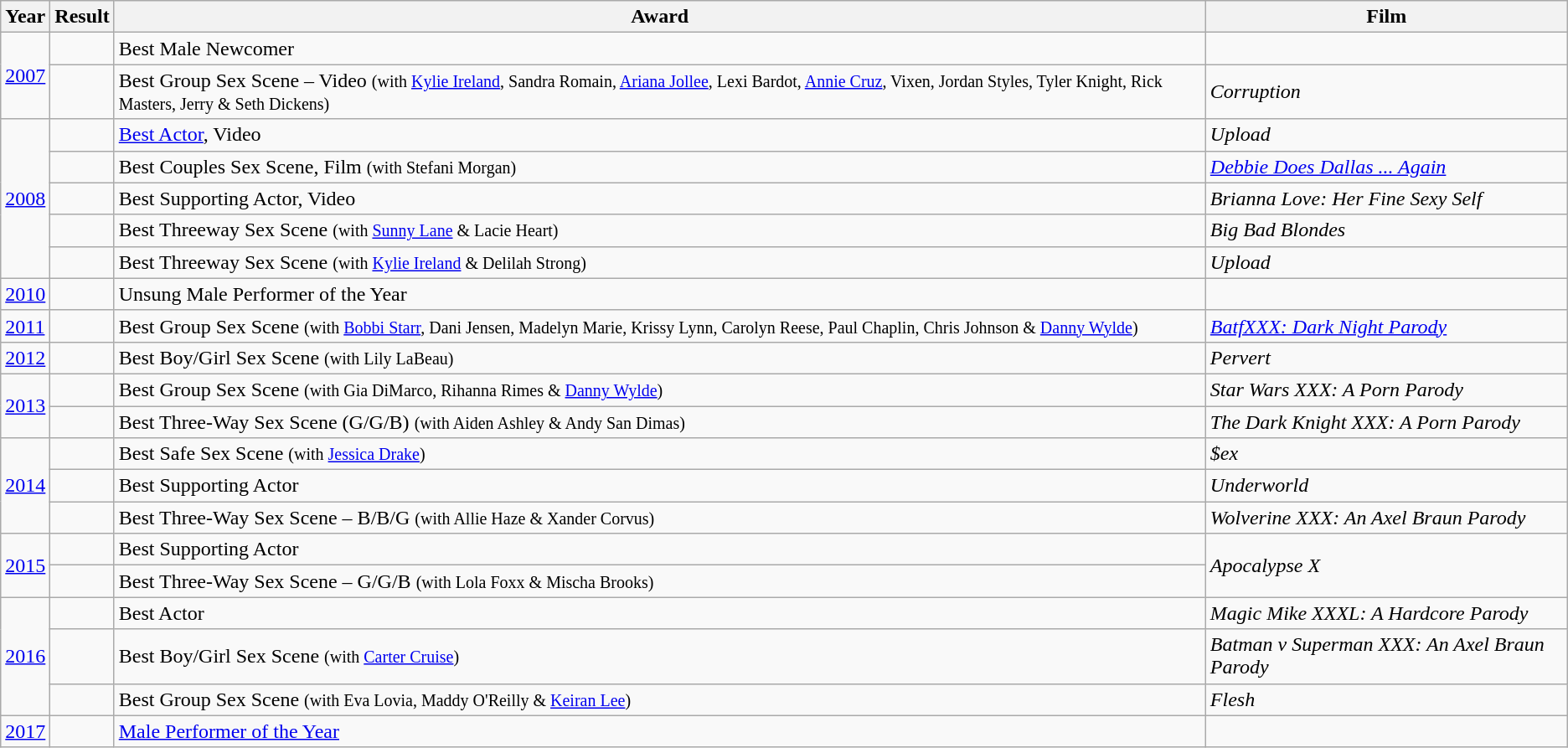<table class="wikitable">
<tr>
<th>Year</th>
<th>Result</th>
<th>Award</th>
<th>Film</th>
</tr>
<tr>
<td rowspan="2"><a href='#'>2007</a></td>
<td></td>
<td>Best Male Newcomer</td>
<td></td>
</tr>
<tr>
<td></td>
<td>Best Group Sex Scene – Video <small>(with <a href='#'>Kylie Ireland</a>, Sandra Romain, <a href='#'>Ariana Jollee</a>, Lexi Bardot, <a href='#'>Annie Cruz</a>, Vixen, Jordan Styles, Tyler Knight, Rick Masters, Jerry & Seth Dickens)</small></td>
<td><em>Corruption</em></td>
</tr>
<tr>
<td rowspan="5"><a href='#'>2008</a></td>
<td></td>
<td><a href='#'>Best Actor</a>, Video</td>
<td><em>Upload</em></td>
</tr>
<tr>
<td></td>
<td>Best Couples Sex Scene, Film <small>(with Stefani Morgan)</small></td>
<td><em><a href='#'>Debbie Does Dallas ... Again</a></em></td>
</tr>
<tr>
<td></td>
<td>Best Supporting Actor, Video</td>
<td><em>Brianna Love: Her Fine Sexy Self</em></td>
</tr>
<tr>
<td></td>
<td>Best Threeway Sex Scene <small>(with <a href='#'>Sunny Lane</a> & Lacie Heart)</small></td>
<td><em>Big Bad Blondes</em></td>
</tr>
<tr>
<td></td>
<td>Best Threeway Sex Scene <small>(with <a href='#'>Kylie Ireland</a> & Delilah Strong)</small></td>
<td><em>Upload</em></td>
</tr>
<tr>
<td><a href='#'>2010</a></td>
<td></td>
<td>Unsung Male Performer of the Year</td>
<td></td>
</tr>
<tr>
<td><a href='#'>2011</a></td>
<td></td>
<td>Best Group Sex Scene <small>(with <a href='#'>Bobbi Starr</a>, Dani Jensen, Madelyn Marie, Krissy Lynn, Carolyn Reese, Paul Chaplin, Chris Johnson & <a href='#'>Danny Wylde</a>)</small></td>
<td><em><a href='#'>BatfXXX: Dark Night Parody</a></em></td>
</tr>
<tr>
<td><a href='#'>2012</a></td>
<td></td>
<td>Best Boy/Girl Sex Scene <small>(with Lily LaBeau)</small></td>
<td><em>Pervert</em></td>
</tr>
<tr>
<td rowspan="2"><a href='#'>2013</a></td>
<td></td>
<td>Best Group Sex Scene <small>(with Gia DiMarco, Rihanna Rimes & <a href='#'>Danny Wylde</a>)</small></td>
<td><em>Star Wars XXX: A Porn Parody</em></td>
</tr>
<tr>
<td></td>
<td>Best Three-Way Sex Scene (G/G/B) <small>(with Aiden Ashley & Andy San Dimas)</small></td>
<td><em>The Dark Knight XXX: A Porn Parody</em></td>
</tr>
<tr>
<td rowspan="3"><a href='#'>2014</a></td>
<td></td>
<td>Best Safe Sex Scene <small>(with <a href='#'>Jessica Drake</a>)</small></td>
<td><em>$ex</em></td>
</tr>
<tr>
<td></td>
<td>Best Supporting Actor</td>
<td><em>Underworld</em></td>
</tr>
<tr>
<td></td>
<td>Best Three-Way Sex Scene – B/B/G <small>(with Allie Haze & Xander Corvus)</small></td>
<td><em>Wolverine XXX: An Axel Braun Parody</em></td>
</tr>
<tr>
<td rowspan="2"><a href='#'>2015</a></td>
<td></td>
<td>Best Supporting Actor</td>
<td rowspan="2"><em>Apocalypse X</em></td>
</tr>
<tr>
<td></td>
<td>Best Three-Way Sex Scene – G/G/B <small>(with Lola Foxx & Mischa Brooks)</small></td>
</tr>
<tr>
<td rowspan="3"><a href='#'>2016</a></td>
<td></td>
<td>Best Actor</td>
<td><em>Magic Mike XXXL: A Hardcore Parody</em></td>
</tr>
<tr>
<td></td>
<td>Best Boy/Girl Sex Scene <small>(with <a href='#'>Carter Cruise</a>)</small></td>
<td><em>Batman v Superman XXX: An Axel Braun Parody</em></td>
</tr>
<tr>
<td></td>
<td>Best Group Sex Scene <small>(with Eva Lovia, Maddy O'Reilly & <a href='#'>Keiran Lee</a>)</small></td>
<td><em>Flesh</em></td>
</tr>
<tr>
<td><a href='#'>2017</a></td>
<td></td>
<td><a href='#'>Male Performer of the Year</a></td>
<td></td>
</tr>
</table>
